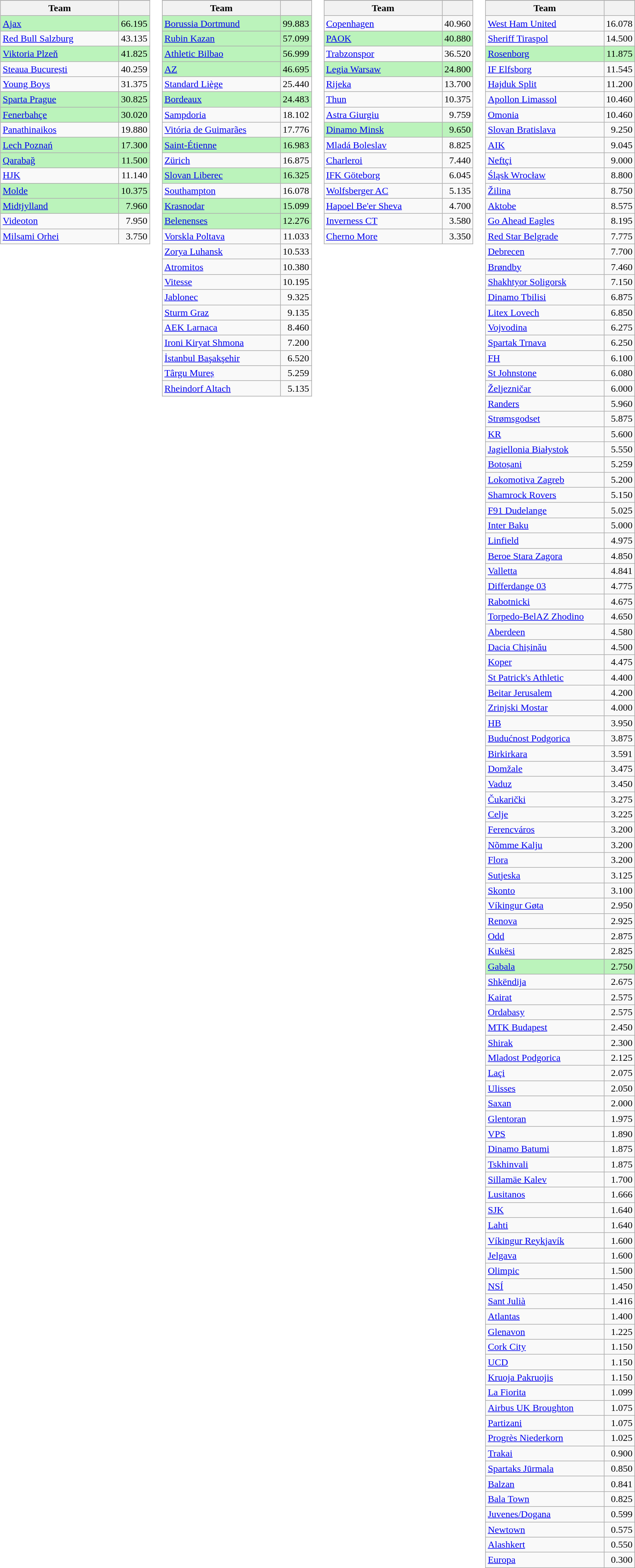<table>
<tr valign=top>
<td><br><table class="wikitable">
<tr>
</tr>
<tr>
<th width=190>Team</th>
<th width=20></th>
</tr>
<tr bgcolor=#bbf3bb>
<td> <a href='#'>Ajax</a></td>
<td align=right>66.195</td>
</tr>
<tr>
<td> <a href='#'>Red Bull Salzburg</a></td>
<td align=right>43.135</td>
</tr>
<tr bgcolor=#bbf3bb>
<td> <a href='#'>Viktoria Plzeň</a></td>
<td align=right>41.825</td>
</tr>
<tr>
<td> <a href='#'>Steaua București</a></td>
<td align=right>40.259</td>
</tr>
<tr>
<td> <a href='#'>Young Boys</a></td>
<td align=right>31.375</td>
</tr>
<tr bgcolor=#bbf3bb>
<td> <a href='#'>Sparta Prague</a></td>
<td align=right>30.825</td>
</tr>
<tr bgcolor=#bbf3bb>
<td> <a href='#'>Fenerbahçe</a></td>
<td align=right>30.020</td>
</tr>
<tr>
<td> <a href='#'>Panathinaikos</a></td>
<td align=right>19.880</td>
</tr>
<tr bgcolor=#bbf3bb>
<td> <a href='#'>Lech Poznań</a></td>
<td align=right>17.300</td>
</tr>
<tr bgcolor=#bbf3bb>
<td> <a href='#'>Qarabağ</a></td>
<td align=right>11.500</td>
</tr>
<tr>
<td> <a href='#'>HJK</a></td>
<td align=right>11.140</td>
</tr>
<tr bgcolor=#bbf3bb>
<td> <a href='#'>Molde</a></td>
<td align=right>10.375</td>
</tr>
<tr bgcolor=#bbf3bb>
<td> <a href='#'>Midtjylland</a></td>
<td align=right>7.960</td>
</tr>
<tr>
<td> <a href='#'>Videoton</a></td>
<td align=right>7.950</td>
</tr>
<tr>
<td> <a href='#'>Milsami Orhei</a></td>
<td align=right>3.750</td>
</tr>
</table>
</td>
<td><br><table class="wikitable">
<tr>
</tr>
<tr>
<th width=190>Team</th>
<th width=20></th>
</tr>
<tr bgcolor=#bbf3bb>
<td> <a href='#'>Borussia Dortmund</a></td>
<td align=right>99.883</td>
</tr>
<tr bgcolor=#bbf3bb>
<td> <a href='#'>Rubin Kazan</a></td>
<td align=right>57.099</td>
</tr>
<tr bgcolor=#bbf3bb>
<td> <a href='#'>Athletic Bilbao</a></td>
<td align=right>56.999</td>
</tr>
<tr bgcolor=#bbf3bb>
<td> <a href='#'>AZ</a></td>
<td align=right>46.695</td>
</tr>
<tr>
<td> <a href='#'>Standard Liège</a></td>
<td align=right>25.440</td>
</tr>
<tr bgcolor=#bbf3bb>
<td> <a href='#'>Bordeaux</a></td>
<td align=right>24.483</td>
</tr>
<tr>
<td> <a href='#'>Sampdoria</a></td>
<td align=right>18.102</td>
</tr>
<tr>
<td> <a href='#'>Vitória de Guimarães</a></td>
<td align=right>17.776</td>
</tr>
<tr bgcolor=#bbf3bb>
<td> <a href='#'>Saint-Étienne</a></td>
<td align=right>16.983</td>
</tr>
<tr>
<td> <a href='#'>Zürich</a></td>
<td align=right>16.875</td>
</tr>
<tr bgcolor=#bbf3bb>
<td> <a href='#'>Slovan Liberec</a></td>
<td align=right>16.325</td>
</tr>
<tr>
<td> <a href='#'>Southampton</a></td>
<td align=right>16.078</td>
</tr>
<tr bgcolor=#bbf3bb>
<td> <a href='#'>Krasnodar</a></td>
<td align=right>15.099</td>
</tr>
<tr bgcolor=#bbf3bb>
<td> <a href='#'>Belenenses</a></td>
<td align=right>12.276</td>
</tr>
<tr>
<td> <a href='#'>Vorskla Poltava</a></td>
<td align=right>11.033</td>
</tr>
<tr>
<td> <a href='#'>Zorya Luhansk</a></td>
<td align=right>10.533</td>
</tr>
<tr>
<td> <a href='#'>Atromitos</a></td>
<td align=right>10.380</td>
</tr>
<tr>
<td> <a href='#'>Vitesse</a></td>
<td align=right>10.195</td>
</tr>
<tr>
<td> <a href='#'>Jablonec</a></td>
<td align=right>9.325</td>
</tr>
<tr>
<td> <a href='#'>Sturm Graz</a></td>
<td align=right>9.135</td>
</tr>
<tr>
<td> <a href='#'>AEK Larnaca</a></td>
<td align=right>8.460</td>
</tr>
<tr>
<td> <a href='#'>Ironi Kiryat Shmona</a></td>
<td align=right>7.200</td>
</tr>
<tr>
<td> <a href='#'>İstanbul Başakşehir</a></td>
<td align=right>6.520</td>
</tr>
<tr>
<td> <a href='#'>Târgu Mureș</a></td>
<td align=right>5.259</td>
</tr>
<tr>
<td> <a href='#'>Rheindorf Altach</a></td>
<td align=right>5.135</td>
</tr>
</table>
</td>
<td><br><table class="wikitable">
<tr>
</tr>
<tr>
<th width=190>Team</th>
<th width=20></th>
</tr>
<tr>
<td> <a href='#'>Copenhagen</a></td>
<td align=right>40.960</td>
</tr>
<tr bgcolor=#bbf3bb>
<td> <a href='#'>PAOK</a></td>
<td align=right>40.880</td>
</tr>
<tr>
<td> <a href='#'>Trabzonspor</a></td>
<td align=right>36.520</td>
</tr>
<tr bgcolor=#bbf3bb>
<td> <a href='#'>Legia Warsaw</a></td>
<td align=right>24.800</td>
</tr>
<tr>
<td> <a href='#'>Rijeka</a></td>
<td align=right>13.700</td>
</tr>
<tr>
<td> <a href='#'>Thun</a></td>
<td align=right>10.375</td>
</tr>
<tr>
<td> <a href='#'>Astra Giurgiu</a></td>
<td align=right>9.759</td>
</tr>
<tr bgcolor=#bbf3bb>
<td> <a href='#'>Dinamo Minsk</a></td>
<td align=right>9.650</td>
</tr>
<tr>
<td> <a href='#'>Mladá Boleslav</a></td>
<td align=right>8.825</td>
</tr>
<tr>
<td> <a href='#'>Charleroi</a></td>
<td align=right>7.440</td>
</tr>
<tr>
<td> <a href='#'>IFK Göteborg</a></td>
<td align=right>6.045</td>
</tr>
<tr>
<td> <a href='#'>Wolfsberger AC</a></td>
<td align=right>5.135</td>
</tr>
<tr>
<td> <a href='#'>Hapoel Be'er Sheva</a></td>
<td align=right>4.700</td>
</tr>
<tr>
<td> <a href='#'>Inverness CT</a></td>
<td align=right>3.580</td>
</tr>
<tr>
<td> <a href='#'>Cherno More</a></td>
<td align=right>3.350</td>
</tr>
</table>
</td>
<td><br><table class="wikitable">
<tr>
</tr>
<tr>
<th width=190>Team</th>
<th width=20></th>
</tr>
<tr>
<td> <a href='#'>West Ham United</a></td>
<td align=right>16.078</td>
</tr>
<tr>
<td> <a href='#'>Sheriff Tiraspol</a></td>
<td align=right>14.500</td>
</tr>
<tr bgcolor=#bbf3bb>
<td> <a href='#'>Rosenborg</a></td>
<td align=right>11.875</td>
</tr>
<tr>
<td> <a href='#'>IF Elfsborg</a></td>
<td align=right>11.545</td>
</tr>
<tr>
<td> <a href='#'>Hajduk Split</a></td>
<td align=right>11.200</td>
</tr>
<tr>
<td> <a href='#'>Apollon Limassol</a></td>
<td align=right>10.460</td>
</tr>
<tr>
<td> <a href='#'>Omonia</a></td>
<td align=right>10.460</td>
</tr>
<tr>
<td> <a href='#'>Slovan Bratislava</a></td>
<td align=right>9.250</td>
</tr>
<tr>
<td> <a href='#'>AIK</a></td>
<td align=right>9.045</td>
</tr>
<tr>
<td> <a href='#'>Neftçi</a></td>
<td align=right>9.000</td>
</tr>
<tr>
<td> <a href='#'>Śląsk Wrocław</a></td>
<td align=right>8.800</td>
</tr>
<tr>
<td> <a href='#'>Žilina</a></td>
<td align=right>8.750</td>
</tr>
<tr>
<td> <a href='#'>Aktobe</a></td>
<td align=right>8.575</td>
</tr>
<tr>
<td> <a href='#'>Go Ahead Eagles</a></td>
<td align=right>8.195</td>
</tr>
<tr>
<td> <a href='#'>Red Star Belgrade</a></td>
<td align=right>7.775</td>
</tr>
<tr>
<td> <a href='#'>Debrecen</a></td>
<td align=right>7.700</td>
</tr>
<tr>
<td> <a href='#'>Brøndby</a></td>
<td align=right>7.460</td>
</tr>
<tr>
<td> <a href='#'>Shakhtyor Soligorsk</a></td>
<td align=right>7.150</td>
</tr>
<tr>
<td> <a href='#'>Dinamo Tbilisi</a></td>
<td align=right>6.875</td>
</tr>
<tr>
<td> <a href='#'>Litex Lovech</a></td>
<td align=right>6.850</td>
</tr>
<tr>
<td> <a href='#'>Vojvodina</a></td>
<td align=right>6.275</td>
</tr>
<tr>
<td> <a href='#'>Spartak Trnava</a></td>
<td align=right>6.250</td>
</tr>
<tr>
<td> <a href='#'>FH</a></td>
<td align=right>6.100</td>
</tr>
<tr>
<td> <a href='#'>St Johnstone</a></td>
<td align=right>6.080</td>
</tr>
<tr>
<td> <a href='#'>Željezničar</a></td>
<td align=right>6.000</td>
</tr>
<tr>
<td> <a href='#'>Randers</a></td>
<td align=right>5.960</td>
</tr>
<tr>
<td> <a href='#'>Strømsgodset</a></td>
<td align=right>5.875</td>
</tr>
<tr>
<td> <a href='#'>KR</a></td>
<td align=right>5.600</td>
</tr>
<tr>
<td> <a href='#'>Jagiellonia Białystok</a></td>
<td align=right>5.550</td>
</tr>
<tr>
<td> <a href='#'>Botoșani</a></td>
<td align=right>5.259</td>
</tr>
<tr>
<td> <a href='#'>Lokomotiva Zagreb</a></td>
<td align=right>5.200</td>
</tr>
<tr>
<td> <a href='#'>Shamrock Rovers</a></td>
<td align=right>5.150</td>
</tr>
<tr>
<td> <a href='#'>F91 Dudelange</a></td>
<td align=right>5.025</td>
</tr>
<tr>
<td> <a href='#'>Inter Baku</a></td>
<td align=right>5.000</td>
</tr>
<tr>
<td> <a href='#'>Linfield</a></td>
<td align=right>4.975</td>
</tr>
<tr>
<td> <a href='#'>Beroe Stara Zagora</a></td>
<td align=right>4.850</td>
</tr>
<tr>
<td> <a href='#'>Valletta</a></td>
<td align=right>4.841</td>
</tr>
<tr>
<td> <a href='#'>Differdange 03</a></td>
<td align=right>4.775</td>
</tr>
<tr>
<td> <a href='#'>Rabotnicki</a></td>
<td align=right>4.675</td>
</tr>
<tr>
<td> <a href='#'>Torpedo-BelAZ Zhodino</a></td>
<td align=right>4.650</td>
</tr>
<tr>
<td> <a href='#'>Aberdeen</a></td>
<td align=right>4.580</td>
</tr>
<tr>
<td> <a href='#'>Dacia Chișinău</a></td>
<td align=right>4.500</td>
</tr>
<tr>
<td> <a href='#'>Koper</a></td>
<td align=right>4.475</td>
</tr>
<tr>
<td> <a href='#'>St Patrick's Athletic</a></td>
<td align=right>4.400</td>
</tr>
<tr>
<td> <a href='#'>Beitar Jerusalem</a></td>
<td align=right>4.200</td>
</tr>
<tr>
<td> <a href='#'>Zrinjski Mostar</a></td>
<td align=right>4.000</td>
</tr>
<tr>
<td> <a href='#'>HB</a></td>
<td align=right>3.950</td>
</tr>
<tr>
<td> <a href='#'>Budućnost Podgorica</a></td>
<td align=right>3.875</td>
</tr>
<tr>
<td> <a href='#'>Birkirkara</a></td>
<td align=right>3.591</td>
</tr>
<tr>
<td> <a href='#'>Domžale</a></td>
<td align=right>3.475</td>
</tr>
<tr>
<td> <a href='#'>Vaduz</a></td>
<td align=right>3.450</td>
</tr>
<tr>
<td> <a href='#'>Čukarički</a></td>
<td align=right>3.275</td>
</tr>
<tr>
<td> <a href='#'>Celje</a></td>
<td align=right>3.225</td>
</tr>
<tr>
<td> <a href='#'>Ferencváros</a></td>
<td align=right>3.200</td>
</tr>
<tr>
<td> <a href='#'>Nõmme Kalju</a></td>
<td align=right>3.200</td>
</tr>
<tr>
<td> <a href='#'>Flora</a></td>
<td align=right>3.200</td>
</tr>
<tr>
<td> <a href='#'>Sutjeska</a></td>
<td align=right>3.125</td>
</tr>
<tr>
<td> <a href='#'>Skonto</a></td>
<td align=right>3.100</td>
</tr>
<tr>
<td> <a href='#'>Víkingur Gøta</a></td>
<td align=right>2.950</td>
</tr>
<tr>
<td> <a href='#'>Renova</a></td>
<td align=right>2.925</td>
</tr>
<tr>
<td> <a href='#'>Odd</a></td>
<td align=right>2.875</td>
</tr>
<tr>
<td> <a href='#'>Kukësi</a></td>
<td align=right>2.825</td>
</tr>
<tr bgcolor=#bbf3bb>
<td> <a href='#'>Gabala</a></td>
<td align=right>2.750</td>
</tr>
<tr>
<td> <a href='#'>Shkëndija</a></td>
<td align=right>2.675</td>
</tr>
<tr>
<td> <a href='#'>Kairat</a></td>
<td align=right>2.575</td>
</tr>
<tr>
<td> <a href='#'>Ordabasy</a></td>
<td align=right>2.575</td>
</tr>
<tr>
<td> <a href='#'>MTK Budapest</a></td>
<td align=right>2.450</td>
</tr>
<tr>
<td> <a href='#'>Shirak</a></td>
<td align=right>2.300</td>
</tr>
<tr>
<td> <a href='#'>Mladost Podgorica</a></td>
<td align=right>2.125</td>
</tr>
<tr>
<td> <a href='#'>Laçi</a></td>
<td align=right>2.075</td>
</tr>
<tr>
<td> <a href='#'>Ulisses</a></td>
<td align=right>2.050</td>
</tr>
<tr>
<td> <a href='#'>Saxan</a></td>
<td align=right>2.000</td>
</tr>
<tr>
<td> <a href='#'>Glentoran</a></td>
<td align=right>1.975</td>
</tr>
<tr>
<td> <a href='#'>VPS</a></td>
<td align=right>1.890</td>
</tr>
<tr>
<td> <a href='#'>Dinamo Batumi</a></td>
<td align=right>1.875</td>
</tr>
<tr>
<td> <a href='#'>Tskhinvali</a></td>
<td align=right>1.875</td>
</tr>
<tr>
<td> <a href='#'>Sillamäe Kalev</a></td>
<td align=right>1.700</td>
</tr>
<tr>
<td> <a href='#'>Lusitanos</a></td>
<td align=right>1.666</td>
</tr>
<tr>
<td> <a href='#'>SJK</a></td>
<td align=right>1.640</td>
</tr>
<tr>
<td> <a href='#'>Lahti</a></td>
<td align=right>1.640</td>
</tr>
<tr>
<td> <a href='#'>Víkingur Reykjavík</a></td>
<td align=right>1.600</td>
</tr>
<tr>
<td> <a href='#'>Jelgava</a></td>
<td align=right>1.600</td>
</tr>
<tr>
<td> <a href='#'>Olimpic</a></td>
<td align=right>1.500</td>
</tr>
<tr>
<td> <a href='#'>NSÍ</a></td>
<td align=right>1.450</td>
</tr>
<tr>
<td> <a href='#'>Sant Julià</a></td>
<td align=right>1.416</td>
</tr>
<tr>
<td> <a href='#'>Atlantas</a></td>
<td align=right>1.400</td>
</tr>
<tr>
<td> <a href='#'>Glenavon</a></td>
<td align=right>1.225</td>
</tr>
<tr>
<td> <a href='#'>Cork City</a></td>
<td align=right>1.150</td>
</tr>
<tr>
<td> <a href='#'>UCD</a></td>
<td align=right>1.150</td>
</tr>
<tr>
<td> <a href='#'>Kruoja Pakruojis</a></td>
<td align=right>1.150</td>
</tr>
<tr>
<td> <a href='#'>La Fiorita</a></td>
<td align=right>1.099</td>
</tr>
<tr>
<td> <a href='#'>Airbus UK Broughton</a></td>
<td align=right>1.075</td>
</tr>
<tr>
<td> <a href='#'>Partizani</a></td>
<td align=right>1.075</td>
</tr>
<tr>
<td> <a href='#'>Progrès Niederkorn</a></td>
<td align=right>1.025</td>
</tr>
<tr>
<td> <a href='#'>Trakai</a></td>
<td align=right>0.900</td>
</tr>
<tr>
<td> <a href='#'>Spartaks Jūrmala</a></td>
<td align=right>0.850</td>
</tr>
<tr>
<td> <a href='#'>Balzan</a></td>
<td align=right>0.841</td>
</tr>
<tr>
<td> <a href='#'>Bala Town</a></td>
<td align=right>0.825</td>
</tr>
<tr>
<td> <a href='#'>Juvenes/Dogana</a></td>
<td align=right>0.599</td>
</tr>
<tr>
<td> <a href='#'>Newtown</a></td>
<td align=right>0.575</td>
</tr>
<tr>
<td> <a href='#'>Alashkert</a></td>
<td align=right>0.550</td>
</tr>
<tr>
<td> <a href='#'>Europa</a></td>
<td align=right>0.300</td>
</tr>
</table>
</td>
</tr>
</table>
